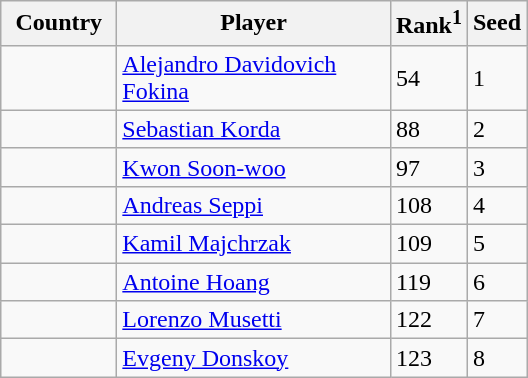<table class="sortable wikitable">
<tr>
<th width="70">Country</th>
<th width="175">Player</th>
<th>Rank<sup>1</sup></th>
<th>Seed</th>
</tr>
<tr>
<td></td>
<td><a href='#'>Alejandro Davidovich Fokina</a></td>
<td>54</td>
<td>1</td>
</tr>
<tr>
<td></td>
<td><a href='#'>Sebastian Korda</a></td>
<td>88</td>
<td>2</td>
</tr>
<tr>
<td></td>
<td><a href='#'>Kwon Soon-woo</a></td>
<td>97</td>
<td>3</td>
</tr>
<tr>
<td></td>
<td><a href='#'>Andreas Seppi</a></td>
<td>108</td>
<td>4</td>
</tr>
<tr>
<td></td>
<td><a href='#'>Kamil Majchrzak</a></td>
<td>109</td>
<td>5</td>
</tr>
<tr>
<td></td>
<td><a href='#'>Antoine Hoang</a></td>
<td>119</td>
<td>6</td>
</tr>
<tr>
<td></td>
<td><a href='#'>Lorenzo Musetti</a></td>
<td>122</td>
<td>7</td>
</tr>
<tr>
<td></td>
<td><a href='#'>Evgeny Donskoy</a></td>
<td>123</td>
<td>8</td>
</tr>
</table>
